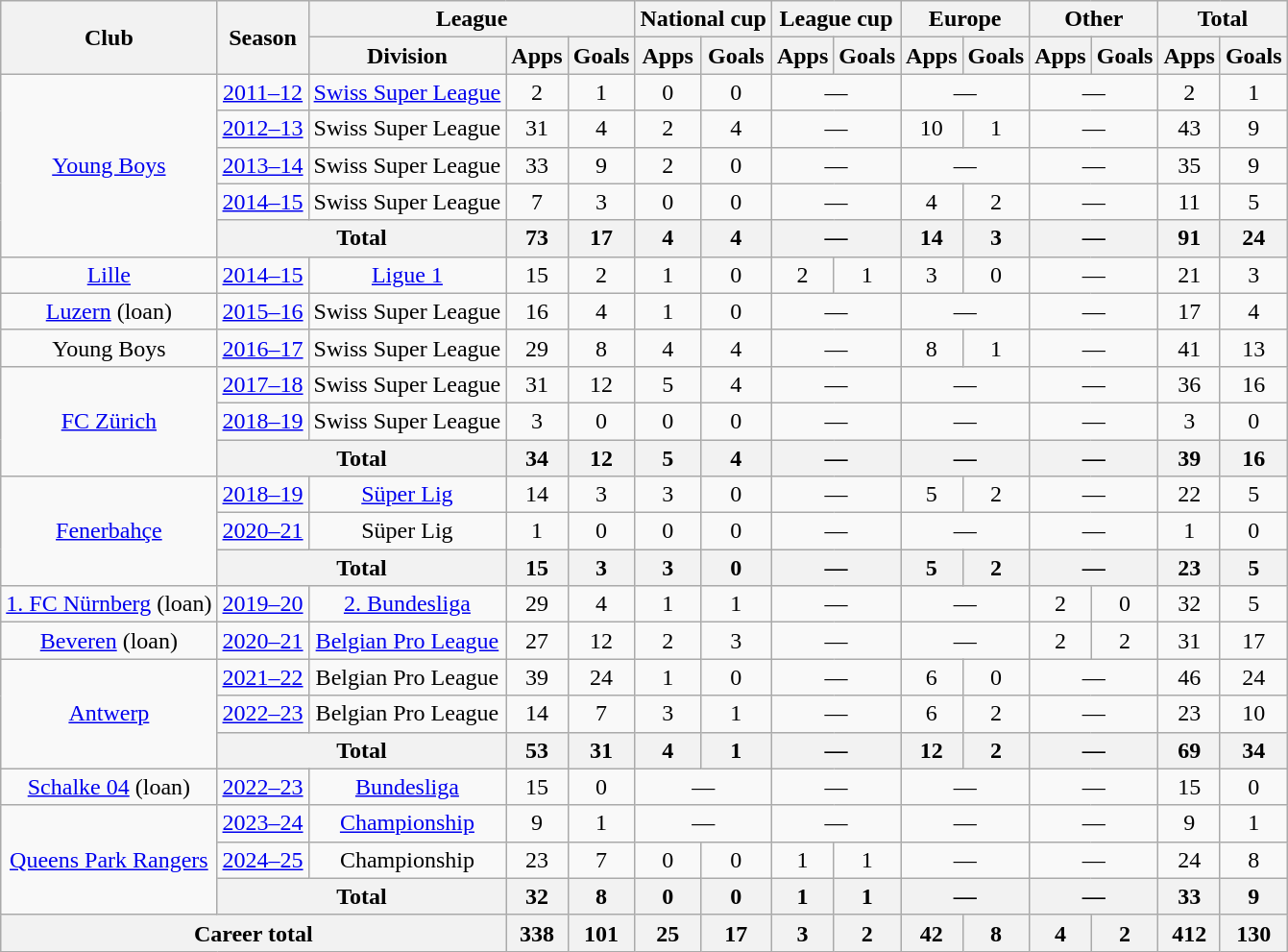<table class="wikitable nowrap" style="text-align:center">
<tr>
<th rowspan="2">Club</th>
<th rowspan="2">Season</th>
<th colspan="3">League</th>
<th colspan="2">National cup</th>
<th colspan="2">League cup</th>
<th colspan="2">Europe</th>
<th colspan="2">Other</th>
<th colspan="2">Total</th>
</tr>
<tr>
<th>Division</th>
<th>Apps</th>
<th>Goals</th>
<th>Apps</th>
<th>Goals</th>
<th>Apps</th>
<th>Goals</th>
<th>Apps</th>
<th>Goals</th>
<th>Apps</th>
<th>Goals</th>
<th>Apps</th>
<th>Goals</th>
</tr>
<tr>
<td rowspan="5"><a href='#'>Young Boys</a></td>
<td><a href='#'>2011–12</a></td>
<td><a href='#'>Swiss Super League</a></td>
<td>2</td>
<td>1</td>
<td>0</td>
<td>0</td>
<td colspan="2">—</td>
<td colspan="2">—</td>
<td colspan="2">—</td>
<td>2</td>
<td>1</td>
</tr>
<tr>
<td><a href='#'>2012–13</a></td>
<td>Swiss Super League</td>
<td>31</td>
<td>4</td>
<td>2</td>
<td>4</td>
<td colspan="2">—</td>
<td>10</td>
<td>1</td>
<td colspan="2">—</td>
<td>43</td>
<td>9</td>
</tr>
<tr>
<td><a href='#'>2013–14</a></td>
<td>Swiss Super League</td>
<td>33</td>
<td>9</td>
<td>2</td>
<td>0</td>
<td colspan="2">—</td>
<td colspan="2">—</td>
<td colspan="2">—</td>
<td>35</td>
<td>9</td>
</tr>
<tr>
<td><a href='#'>2014–15</a></td>
<td>Swiss Super League</td>
<td>7</td>
<td>3</td>
<td>0</td>
<td>0</td>
<td colspan="2">—</td>
<td>4</td>
<td>2</td>
<td colspan="2">—</td>
<td>11</td>
<td>5</td>
</tr>
<tr>
<th colspan="2">Total</th>
<th>73</th>
<th>17</th>
<th>4</th>
<th>4</th>
<th colspan="2">—</th>
<th>14</th>
<th>3</th>
<th colspan="2">—</th>
<th>91</th>
<th>24</th>
</tr>
<tr>
<td><a href='#'>Lille</a></td>
<td><a href='#'>2014–15</a></td>
<td><a href='#'>Ligue 1</a></td>
<td>15</td>
<td>2</td>
<td>1</td>
<td>0</td>
<td>2</td>
<td>1</td>
<td>3</td>
<td>0</td>
<td colspan="2">—</td>
<td>21</td>
<td>3</td>
</tr>
<tr>
<td><a href='#'>Luzern</a> (loan)</td>
<td><a href='#'>2015–16</a></td>
<td>Swiss Super League</td>
<td>16</td>
<td>4</td>
<td>1</td>
<td>0</td>
<td colspan="2">—</td>
<td colspan="2">—</td>
<td colspan="2">—</td>
<td>17</td>
<td>4</td>
</tr>
<tr>
<td>Young Boys</td>
<td><a href='#'>2016–17</a></td>
<td>Swiss Super League</td>
<td>29</td>
<td>8</td>
<td>4</td>
<td>4</td>
<td colspan="2">—</td>
<td>8</td>
<td>1</td>
<td colspan="2">—</td>
<td>41</td>
<td>13</td>
</tr>
<tr>
<td rowspan="3"><a href='#'>FC Zürich</a></td>
<td><a href='#'>2017–18</a></td>
<td>Swiss Super League</td>
<td>31</td>
<td>12</td>
<td>5</td>
<td>4</td>
<td colspan="2">—</td>
<td colspan="2">—</td>
<td colspan="2">—</td>
<td>36</td>
<td>16</td>
</tr>
<tr>
<td><a href='#'>2018–19</a></td>
<td>Swiss Super League</td>
<td>3</td>
<td>0</td>
<td>0</td>
<td>0</td>
<td colspan="2">—</td>
<td colspan="2">—</td>
<td colspan="2">—</td>
<td>3</td>
<td>0</td>
</tr>
<tr>
<th colspan="2">Total</th>
<th>34</th>
<th>12</th>
<th>5</th>
<th>4</th>
<th colspan="2">—</th>
<th colspan="2">—</th>
<th colspan="2">—</th>
<th>39</th>
<th>16</th>
</tr>
<tr>
<td rowspan="3"><a href='#'>Fenerbahçe</a></td>
<td><a href='#'>2018–19</a></td>
<td><a href='#'>Süper Lig</a></td>
<td>14</td>
<td>3</td>
<td>3</td>
<td>0</td>
<td colspan="2">—</td>
<td>5</td>
<td>2</td>
<td colspan="2">—</td>
<td>22</td>
<td>5</td>
</tr>
<tr>
<td><a href='#'>2020–21</a></td>
<td>Süper Lig</td>
<td>1</td>
<td>0</td>
<td>0</td>
<td>0</td>
<td colspan="2">—</td>
<td colspan="2">—</td>
<td colspan="2">—</td>
<td>1</td>
<td>0</td>
</tr>
<tr>
<th colspan="2">Total</th>
<th>15</th>
<th>3</th>
<th>3</th>
<th>0</th>
<th colspan="2">—</th>
<th>5</th>
<th>2</th>
<th colspan="2">—</th>
<th>23</th>
<th>5</th>
</tr>
<tr>
<td><a href='#'>1. FC Nürnberg</a> (loan)</td>
<td><a href='#'>2019–20</a></td>
<td><a href='#'>2. Bundesliga</a></td>
<td>29</td>
<td>4</td>
<td>1</td>
<td>1</td>
<td colspan="2">—</td>
<td colspan="2">—</td>
<td>2</td>
<td>0</td>
<td>32</td>
<td>5</td>
</tr>
<tr>
<td><a href='#'>Beveren</a> (loan)</td>
<td><a href='#'>2020–21</a></td>
<td><a href='#'>Belgian Pro League</a></td>
<td>27</td>
<td>12</td>
<td>2</td>
<td>3</td>
<td colspan="2">—</td>
<td colspan="2">—</td>
<td>2</td>
<td>2</td>
<td>31</td>
<td>17</td>
</tr>
<tr>
<td rowspan="3"><a href='#'>Antwerp</a></td>
<td><a href='#'>2021–22</a></td>
<td>Belgian Pro League</td>
<td>39</td>
<td>24</td>
<td>1</td>
<td>0</td>
<td colspan="2">—</td>
<td>6</td>
<td>0</td>
<td colspan="2">—</td>
<td>46</td>
<td>24</td>
</tr>
<tr>
<td><a href='#'>2022–23</a></td>
<td>Belgian Pro League</td>
<td>14</td>
<td>7</td>
<td>3</td>
<td>1</td>
<td colspan="2">—</td>
<td>6</td>
<td>2</td>
<td colspan="2">—</td>
<td>23</td>
<td>10</td>
</tr>
<tr>
<th colspan="2">Total</th>
<th>53</th>
<th>31</th>
<th>4</th>
<th>1</th>
<th colspan="2">—</th>
<th>12</th>
<th>2</th>
<th colspan="2">—</th>
<th>69</th>
<th>34</th>
</tr>
<tr>
<td><a href='#'>Schalke 04</a> (loan)</td>
<td><a href='#'>2022–23</a></td>
<td><a href='#'>Bundesliga</a></td>
<td>15</td>
<td>0</td>
<td colspan="2">—</td>
<td colspan="2">—</td>
<td colspan="2">—</td>
<td colspan="2">—</td>
<td>15</td>
<td>0</td>
</tr>
<tr>
<td rowspan="3"><a href='#'>Queens Park Rangers</a></td>
<td><a href='#'>2023–24</a></td>
<td><a href='#'>Championship</a></td>
<td>9</td>
<td>1</td>
<td colspan="2">—</td>
<td colspan="2">—</td>
<td colspan="2">—</td>
<td colspan="2">—</td>
<td>9</td>
<td>1</td>
</tr>
<tr>
<td><a href='#'>2024–25</a></td>
<td>Championship</td>
<td>23</td>
<td>7</td>
<td>0</td>
<td>0</td>
<td>1</td>
<td>1</td>
<td colspan="2">—</td>
<td colspan="2">—</td>
<td>24</td>
<td>8</td>
</tr>
<tr>
<th colspan="2">Total</th>
<th>32</th>
<th>8</th>
<th>0</th>
<th>0</th>
<th>1</th>
<th>1</th>
<th colspan="2">—</th>
<th colspan="2">—</th>
<th>33</th>
<th>9</th>
</tr>
<tr>
<th colspan="3">Career total</th>
<th>338</th>
<th>101</th>
<th>25</th>
<th>17</th>
<th>3</th>
<th>2</th>
<th>42</th>
<th>8</th>
<th>4</th>
<th>2</th>
<th>412</th>
<th>130</th>
</tr>
</table>
